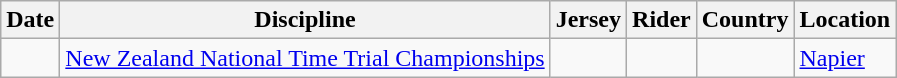<table class="wikitable">
<tr>
<th>Date</th>
<th>Discipline</th>
<th>Jersey</th>
<th>Rider</th>
<th>Country</th>
<th>Location</th>
</tr>
<tr>
<td></td>
<td><a href='#'>New Zealand National Time Trial Championships</a></td>
<td></td>
<td></td>
<td></td>
<td><a href='#'>Napier</a></td>
</tr>
</table>
